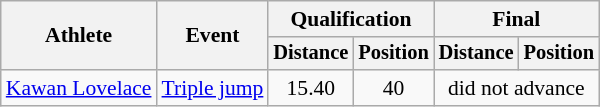<table class=wikitable style="font-size:90%">
<tr>
<th rowspan="2">Athlete</th>
<th rowspan="2">Event</th>
<th colspan="2">Qualification</th>
<th colspan="2">Final</th>
</tr>
<tr style="font-size:95%">
<th>Distance</th>
<th>Position</th>
<th>Distance</th>
<th>Position</th>
</tr>
<tr align=center>
<td align=left><a href='#'>Kawan Lovelace</a></td>
<td align=left><a href='#'>Triple jump</a></td>
<td>15.40</td>
<td>40</td>
<td colspan=2>did not advance</td>
</tr>
</table>
